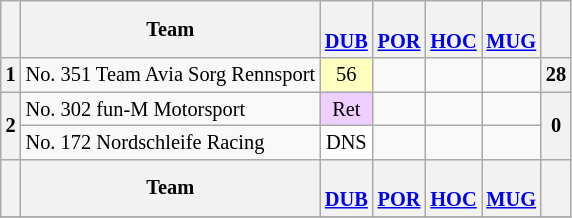<table align=left| class="wikitable" style="font-size: 85%; text-align: center">
<tr valign="top">
<th valign=middle></th>
<th valign=middle>Team</th>
<th><br><a href='#'>DUB</a></th>
<th><br><a href='#'>POR</a></th>
<th><br><a href='#'>HOC</a></th>
<th><br><a href='#'>MUG</a></th>
<th valign=middle>  </th>
</tr>
<tr>
<th>1</th>
<td align=left> No. 351 Team Avia Sorg Rennsport</td>
<td style="background:#FFFFBF;">56</td>
<td></td>
<td></td>
<td></td>
<th>28</th>
</tr>
<tr>
<th rowspan=2>2</th>
<td align=left> No. 302  fun-M Motorsport</td>
<td style="background:#EFCFFF;">Ret</td>
<td></td>
<td></td>
<td></td>
<th rowspan=2>0</th>
</tr>
<tr>
<td align=left> No. 172 Nordschleife Racing</td>
<td style="background:#FFFFFF;">DNS</td>
<td></td>
<td></td>
<td></td>
</tr>
<tr>
<th valign=middle></th>
<th valign=middle>Team</th>
<th><br><a href='#'>DUB</a></th>
<th><br><a href='#'>POR</a></th>
<th><br><a href='#'>HOC</a></th>
<th><br><a href='#'>MUG</a></th>
<th valign=middle>  </th>
</tr>
<tr>
</tr>
</table>
